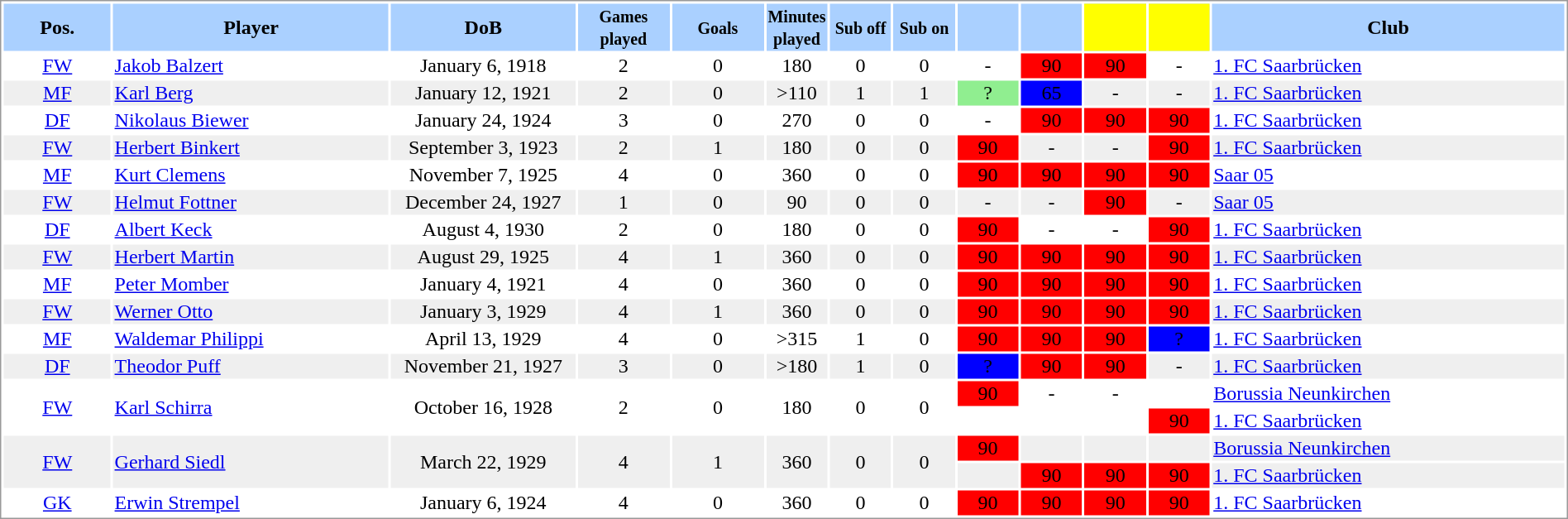<table border="0" width="100%" style="border: 1px solid #999; background-color:white; text-align:center">
<tr align="center" bgcolor="#AAD0FF">
<th width=7%>Pos.</th>
<th width=18%>Player</th>
<th width=12%>DoB</th>
<th width=6%><small>Games<br>played</small></th>
<th width=6%><small>Goals</small></th>
<th width=4%><small>Minutes<br>played</small></th>
<th width=4%><small>Sub off</small></th>
<th width=4%><small>Sub on</small></th>
<th width=4%></th>
<th width=4%></th>
<th width=4% bgcolor=yellow></th>
<th width=4% bgcolor=yellow></th>
<th width=25%>Club</th>
</tr>
<tr>
<td><a href='#'>FW</a></td>
<td align="left"><a href='#'>Jakob Balzert</a></td>
<td>January 6, 1918</td>
<td>2</td>
<td>0</td>
<td>180</td>
<td>0</td>
<td>0</td>
<td>-</td>
<td bgcolor=red>90</td>
<td bgcolor=red>90</td>
<td>-</td>
<td align="left"> <a href='#'>1. FC Saarbrücken</a></td>
</tr>
<tr bgcolor="#EFEFEF">
<td><a href='#'>MF</a></td>
<td align="left"><a href='#'>Karl Berg</a></td>
<td>January 12, 1921</td>
<td>2</td>
<td>0</td>
<td>>110</td>
<td>1</td>
<td>1</td>
<td bgcolor=lightgreen>?</td>
<td bgcolor=blue>65</td>
<td>-</td>
<td>-</td>
<td align="left"> <a href='#'>1. FC Saarbrücken</a></td>
</tr>
<tr>
<td><a href='#'>DF</a></td>
<td align="left"><a href='#'>Nikolaus Biewer</a></td>
<td>January 24, 1924</td>
<td>3</td>
<td>0</td>
<td>270</td>
<td>0</td>
<td>0</td>
<td>-</td>
<td bgcolor=red>90</td>
<td bgcolor=red>90</td>
<td bgcolor=red>90</td>
<td align="left"> <a href='#'>1. FC Saarbrücken</a></td>
</tr>
<tr bgcolor="#EFEFEF">
<td><a href='#'>FW</a></td>
<td align="left"><a href='#'>Herbert Binkert</a></td>
<td>September 3, 1923</td>
<td>2</td>
<td>1</td>
<td>180</td>
<td>0</td>
<td>0</td>
<td bgcolor=red>90</td>
<td>-</td>
<td>-</td>
<td bgcolor=red>90</td>
<td align="left"> <a href='#'>1. FC Saarbrücken</a></td>
</tr>
<tr>
<td><a href='#'>MF</a></td>
<td align="left"><a href='#'>Kurt Clemens</a></td>
<td>November 7, 1925</td>
<td>4</td>
<td>0</td>
<td>360</td>
<td>0</td>
<td>0</td>
<td bgcolor=red>90</td>
<td bgcolor=red>90</td>
<td bgcolor=red>90</td>
<td bgcolor=red>90</td>
<td align="left"> <a href='#'>Saar 05</a></td>
</tr>
<tr bgcolor="#EFEFEF">
<td><a href='#'>FW</a></td>
<td align="left"><a href='#'>Helmut Fottner</a></td>
<td>December 24, 1927</td>
<td>1</td>
<td>0</td>
<td>90</td>
<td>0</td>
<td>0</td>
<td>-</td>
<td>-</td>
<td bgcolor=red>90</td>
<td>-</td>
<td align="left"> <a href='#'>Saar 05</a></td>
</tr>
<tr>
<td><a href='#'>DF</a></td>
<td align="left"><a href='#'>Albert Keck</a></td>
<td>August 4, 1930</td>
<td>2</td>
<td>0</td>
<td>180</td>
<td>0</td>
<td>0</td>
<td bgcolor=red>90</td>
<td>-</td>
<td>-</td>
<td bgcolor=red>90</td>
<td align="left"> <a href='#'>1. FC Saarbrücken</a></td>
</tr>
<tr bgcolor="#EFEFEF">
<td><a href='#'>FW</a></td>
<td align="left"><a href='#'>Herbert Martin</a></td>
<td>August 29, 1925</td>
<td>4</td>
<td>1</td>
<td>360</td>
<td>0</td>
<td>0</td>
<td bgcolor=red>90</td>
<td bgcolor=red>90</td>
<td bgcolor=red>90</td>
<td bgcolor=red>90</td>
<td align="left"> <a href='#'>1. FC Saarbrücken</a></td>
</tr>
<tr>
<td><a href='#'>MF</a></td>
<td align="left"><a href='#'>Peter Momber</a></td>
<td>January 4, 1921</td>
<td>4</td>
<td>0</td>
<td>360</td>
<td>0</td>
<td>0</td>
<td bgcolor=red>90</td>
<td bgcolor=red>90</td>
<td bgcolor=red>90</td>
<td bgcolor=red>90</td>
<td align="left"> <a href='#'>1. FC Saarbrücken</a></td>
</tr>
<tr bgcolor="#EFEFEF">
<td><a href='#'>FW</a></td>
<td align="left"><a href='#'>Werner Otto</a></td>
<td>January 3, 1929</td>
<td>4</td>
<td>1</td>
<td>360</td>
<td>0</td>
<td>0</td>
<td bgcolor=red>90</td>
<td bgcolor=red>90</td>
<td bgcolor=red>90</td>
<td bgcolor=red>90</td>
<td align="left"> <a href='#'>1. FC Saarbrücken</a></td>
</tr>
<tr>
<td><a href='#'>MF</a></td>
<td align="left"><a href='#'>Waldemar Philippi</a></td>
<td>April 13, 1929</td>
<td>4</td>
<td>0</td>
<td>>315</td>
<td>1</td>
<td>0</td>
<td bgcolor=red>90</td>
<td bgcolor=red>90</td>
<td bgcolor=red>90</td>
<td bgcolor=blue>?</td>
<td align="left"> <a href='#'>1. FC Saarbrücken</a></td>
</tr>
<tr bgcolor="#EFEFEF">
<td><a href='#'>DF</a></td>
<td align="left"><a href='#'>Theodor Puff</a></td>
<td>November 21, 1927</td>
<td>3</td>
<td>0</td>
<td>>180</td>
<td>1</td>
<td>0</td>
<td bgcolor=blue>?</td>
<td bgcolor=red>90</td>
<td bgcolor=red>90</td>
<td>-</td>
<td align="left"> <a href='#'>1. FC Saarbrücken</a></td>
</tr>
<tr>
<td rowspan=2><a href='#'>FW</a></td>
<td align="left" rowspan=2><a href='#'>Karl Schirra</a></td>
<td rowspan=2>October 16, 1928</td>
<td rowspan=2>2</td>
<td rowspan=2>0</td>
<td rowspan=2>180</td>
<td rowspan=2>0</td>
<td rowspan=2>0</td>
<td bgcolor=red>90</td>
<td>-</td>
<td>-</td>
<td></td>
<td align="left"> <a href='#'>Borussia Neunkirchen</a></td>
</tr>
<tr>
<td></td>
<td></td>
<td></td>
<td bgcolor=red>90</td>
<td align="left"> <a href='#'>1. FC Saarbrücken</a></td>
</tr>
<tr bgcolor="#EFEFEF">
<td rowspan=2><a href='#'>FW</a></td>
<td align="left" rowspan=2><a href='#'>Gerhard Siedl</a></td>
<td rowspan=2>March 22, 1929</td>
<td rowspan=2>4</td>
<td rowspan=2>1</td>
<td rowspan=2>360</td>
<td rowspan=2>0</td>
<td rowspan=2>0</td>
<td bgcolor=red>90</td>
<td></td>
<td></td>
<td></td>
<td align="left"> <a href='#'>Borussia Neunkirchen</a></td>
</tr>
<tr bgcolor="#EFEFEF">
<td></td>
<td bgcolor=red>90</td>
<td bgcolor=red>90</td>
<td bgcolor=red>90</td>
<td align="left"> <a href='#'>1. FC Saarbrücken</a></td>
</tr>
<tr>
<td><a href='#'>GK</a></td>
<td align="left"><a href='#'>Erwin Strempel</a></td>
<td>January 6, 1924</td>
<td>4</td>
<td>0</td>
<td>360</td>
<td>0</td>
<td>0</td>
<td bgcolor=red>90</td>
<td bgcolor=red>90</td>
<td bgcolor=red>90</td>
<td bgcolor=red>90</td>
<td align="left"> <a href='#'>1. FC Saarbrücken</a></td>
</tr>
</table>
